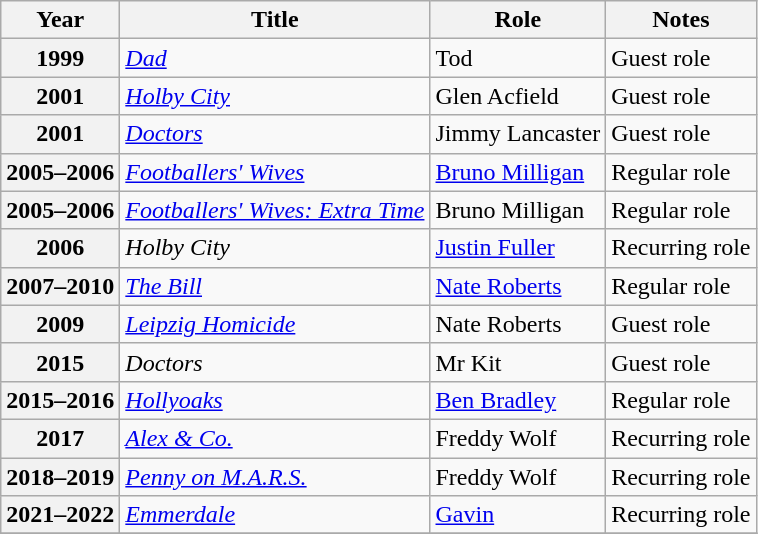<table class="wikitable sortable plainrowheaders">
<tr>
<th scope="col">Year</th>
<th scope="col">Title</th>
<th scope="col">Role</th>
<th scope="col" class="unsortable">Notes</th>
</tr>
<tr>
<th scope="row">1999</th>
<td><em><a href='#'>Dad</a></em></td>
<td>Tod</td>
<td>Guest role</td>
</tr>
<tr>
<th scope="row">2001</th>
<td><em><a href='#'>Holby City</a></em></td>
<td>Glen Acfield</td>
<td>Guest role</td>
</tr>
<tr>
<th scope="row">2001</th>
<td><em><a href='#'>Doctors</a></em></td>
<td>Jimmy Lancaster</td>
<td>Guest role</td>
</tr>
<tr>
<th scope="row">2005–2006</th>
<td><em><a href='#'>Footballers' Wives</a></em></td>
<td><a href='#'>Bruno Milligan</a></td>
<td>Regular role</td>
</tr>
<tr>
<th scope="row">2005–2006</th>
<td><em><a href='#'>Footballers' Wives: Extra Time</a></em></td>
<td>Bruno Milligan</td>
<td>Regular role</td>
</tr>
<tr>
<th scope="row">2006</th>
<td><em>Holby City</em></td>
<td><a href='#'>Justin Fuller</a></td>
<td>Recurring role</td>
</tr>
<tr>
<th scope="row">2007–2010</th>
<td><em><a href='#'>The Bill</a></em></td>
<td><a href='#'>Nate Roberts</a></td>
<td>Regular role</td>
</tr>
<tr>
<th scope="row">2009</th>
<td><em><a href='#'>Leipzig Homicide</a></em></td>
<td>Nate Roberts</td>
<td>Guest role</td>
</tr>
<tr>
<th scope="row">2015</th>
<td><em>Doctors</em></td>
<td>Mr Kit</td>
<td>Guest role</td>
</tr>
<tr>
<th scope="row">2015–2016</th>
<td><em><a href='#'>Hollyoaks</a></em></td>
<td><a href='#'>Ben Bradley</a></td>
<td>Regular role</td>
</tr>
<tr>
<th scope="row">2017</th>
<td><em><a href='#'>Alex & Co.</a></em></td>
<td>Freddy Wolf</td>
<td>Recurring role</td>
</tr>
<tr>
<th scope="row">2018–2019</th>
<td><em><a href='#'>Penny on M.A.R.S.</a></em></td>
<td>Freddy Wolf</td>
<td>Recurring role</td>
</tr>
<tr>
<th scope="row">2021–2022</th>
<td><em><a href='#'>Emmerdale</a></em></td>
<td><a href='#'>Gavin</a></td>
<td>Recurring role</td>
</tr>
<tr>
</tr>
</table>
